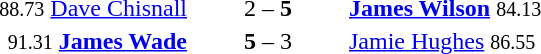<table style="text-align:center">
<tr>
<th width=223></th>
<th width=100></th>
<th width=223></th>
</tr>
<tr>
<td align=right><small><span>88.73</span></small> <a href='#'>Dave Chisnall</a> </td>
<td>2 – <strong>5</strong></td>
<td align=left> <strong><a href='#'>James Wilson</a></strong> <small><span>84.13</span></small></td>
</tr>
<tr>
<td align=right><small><span>91.31</span></small> <strong><a href='#'>James Wade</a></strong> </td>
<td><strong>5</strong> – 3</td>
<td align=left> <a href='#'>Jamie Hughes</a> <small><span>86.55</span></small></td>
</tr>
</table>
